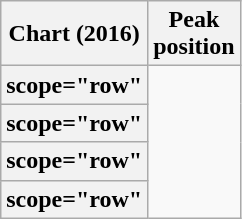<table class="wikitable plainrowheaders sortable">
<tr>
<th scope="col">Chart (2016)</th>
<th scope="col">Peak<br>position</th>
</tr>
<tr>
<th>scope="row" </th>
</tr>
<tr>
<th>scope="row" </th>
</tr>
<tr>
<th>scope="row" </th>
</tr>
<tr>
<th>scope="row" </th>
</tr>
</table>
